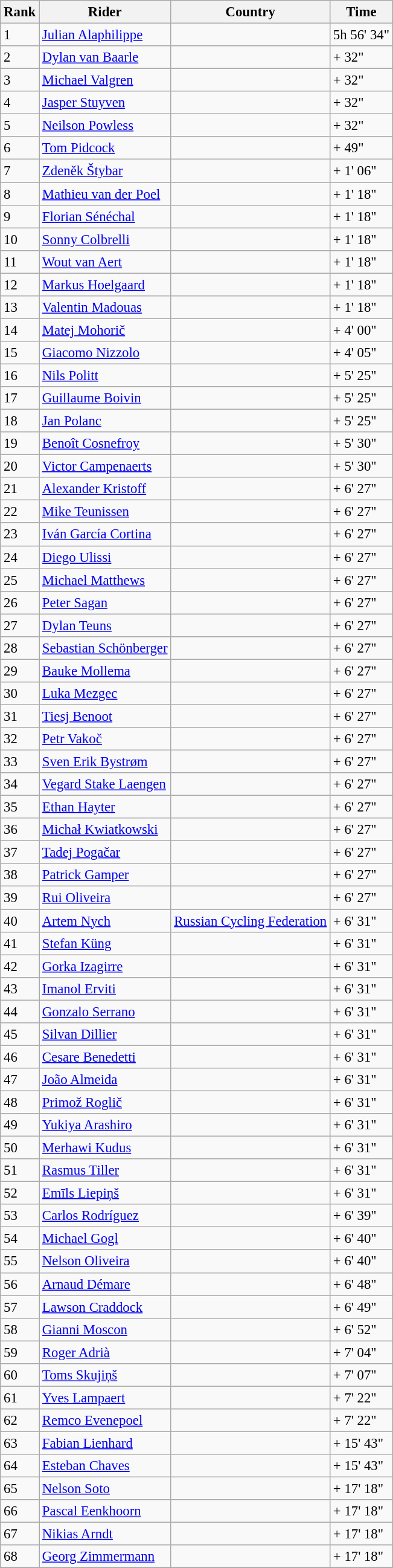<table class="wikitable sortable" style="font-size:95%; text-align:left;">
<tr>
<th>Rank</th>
<th>Rider</th>
<th>Country</th>
<th>Time</th>
</tr>
<tr>
<td>1</td>
<td><a href='#'>Julian Alaphilippe</a></td>
<td></td>
<td>5h 56' 34"</td>
</tr>
<tr>
<td>2</td>
<td><a href='#'>Dylan van Baarle</a></td>
<td></td>
<td>+ 32"</td>
</tr>
<tr>
<td>3</td>
<td><a href='#'>Michael Valgren</a></td>
<td></td>
<td>+ 32"</td>
</tr>
<tr>
<td>4</td>
<td><a href='#'>Jasper Stuyven</a></td>
<td></td>
<td>+ 32"</td>
</tr>
<tr>
<td>5</td>
<td><a href='#'>Neilson Powless</a></td>
<td></td>
<td>+ 32"</td>
</tr>
<tr>
<td>6</td>
<td><a href='#'>Tom Pidcock</a></td>
<td></td>
<td>+ 49"</td>
</tr>
<tr>
<td>7</td>
<td><a href='#'>Zdeněk Štybar</a></td>
<td></td>
<td>+ 1' 06"</td>
</tr>
<tr>
<td>8</td>
<td><a href='#'>Mathieu van der Poel</a></td>
<td></td>
<td>+ 1' 18"</td>
</tr>
<tr>
<td>9</td>
<td><a href='#'>Florian Sénéchal</a></td>
<td></td>
<td>+ 1' 18"</td>
</tr>
<tr>
<td>10</td>
<td><a href='#'>Sonny Colbrelli</a></td>
<td></td>
<td>+ 1' 18"</td>
</tr>
<tr>
<td>11</td>
<td><a href='#'>Wout van Aert</a></td>
<td></td>
<td>+ 1' 18"</td>
</tr>
<tr>
<td>12</td>
<td><a href='#'>Markus Hoelgaard</a></td>
<td></td>
<td>+ 1' 18"</td>
</tr>
<tr>
<td>13</td>
<td><a href='#'>Valentin Madouas</a></td>
<td></td>
<td>+ 1' 18"</td>
</tr>
<tr>
<td>14</td>
<td><a href='#'>Matej Mohorič</a></td>
<td></td>
<td>+ 4' 00"</td>
</tr>
<tr>
<td>15</td>
<td><a href='#'>Giacomo Nizzolo</a></td>
<td></td>
<td>+ 4' 05"</td>
</tr>
<tr>
<td>16</td>
<td><a href='#'>Nils Politt</a></td>
<td></td>
<td>+ 5' 25"</td>
</tr>
<tr>
<td>17</td>
<td><a href='#'>Guillaume Boivin</a></td>
<td></td>
<td>+ 5' 25"</td>
</tr>
<tr>
<td>18</td>
<td><a href='#'>Jan Polanc</a></td>
<td></td>
<td>+ 5' 25"</td>
</tr>
<tr>
<td>19</td>
<td><a href='#'>Benoît Cosnefroy</a></td>
<td></td>
<td>+ 5' 30"</td>
</tr>
<tr>
<td>20</td>
<td><a href='#'>Victor Campenaerts</a></td>
<td></td>
<td>+ 5' 30"</td>
</tr>
<tr>
<td>21</td>
<td><a href='#'>Alexander Kristoff</a></td>
<td></td>
<td>+ 6' 27"</td>
</tr>
<tr>
<td>22</td>
<td><a href='#'>Mike Teunissen</a></td>
<td></td>
<td>+ 6' 27"</td>
</tr>
<tr>
<td>23</td>
<td><a href='#'>Iván García Cortina</a></td>
<td></td>
<td>+ 6' 27"</td>
</tr>
<tr>
<td>24</td>
<td><a href='#'>Diego Ulissi</a></td>
<td></td>
<td>+ 6' 27"</td>
</tr>
<tr>
<td>25</td>
<td><a href='#'>Michael Matthews</a></td>
<td></td>
<td>+ 6' 27"</td>
</tr>
<tr>
<td>26</td>
<td><a href='#'>Peter Sagan</a></td>
<td></td>
<td>+ 6' 27"</td>
</tr>
<tr>
<td>27</td>
<td><a href='#'>Dylan Teuns</a></td>
<td></td>
<td>+ 6' 27"</td>
</tr>
<tr>
<td>28</td>
<td><a href='#'>Sebastian Schönberger</a></td>
<td></td>
<td>+ 6' 27"</td>
</tr>
<tr>
<td>29</td>
<td><a href='#'>Bauke Mollema</a></td>
<td></td>
<td>+ 6' 27"</td>
</tr>
<tr>
<td>30</td>
<td><a href='#'>Luka Mezgec</a></td>
<td></td>
<td>+ 6' 27"</td>
</tr>
<tr>
<td>31</td>
<td><a href='#'>Tiesj Benoot</a></td>
<td></td>
<td>+ 6' 27"</td>
</tr>
<tr>
<td>32</td>
<td><a href='#'>Petr Vakoč</a></td>
<td></td>
<td>+ 6' 27"</td>
</tr>
<tr>
<td>33</td>
<td><a href='#'>Sven Erik Bystrøm</a></td>
<td></td>
<td>+ 6' 27"</td>
</tr>
<tr>
<td>34</td>
<td><a href='#'>Vegard Stake Laengen</a></td>
<td></td>
<td>+ 6' 27"</td>
</tr>
<tr>
<td>35</td>
<td><a href='#'>Ethan Hayter</a></td>
<td></td>
<td>+ 6' 27"</td>
</tr>
<tr>
<td>36</td>
<td><a href='#'>Michał Kwiatkowski</a></td>
<td></td>
<td>+ 6' 27"</td>
</tr>
<tr>
<td>37</td>
<td><a href='#'>Tadej Pogačar</a></td>
<td></td>
<td>+ 6' 27"</td>
</tr>
<tr>
<td>38</td>
<td><a href='#'>Patrick Gamper</a></td>
<td></td>
<td>+ 6' 27"</td>
</tr>
<tr>
<td>39</td>
<td><a href='#'>Rui Oliveira</a></td>
<td></td>
<td>+ 6' 27"</td>
</tr>
<tr>
<td>40</td>
<td><a href='#'>Artem Nych</a></td>
<td><a href='#'>Russian Cycling Federation</a></td>
<td>+ 6' 31"</td>
</tr>
<tr>
<td>41</td>
<td><a href='#'>Stefan Küng</a></td>
<td></td>
<td>+ 6' 31"</td>
</tr>
<tr>
<td>42</td>
<td><a href='#'>Gorka Izagirre</a></td>
<td></td>
<td>+ 6' 31"</td>
</tr>
<tr>
<td>43</td>
<td><a href='#'>Imanol Erviti</a></td>
<td></td>
<td>+ 6' 31"</td>
</tr>
<tr>
<td>44</td>
<td><a href='#'>Gonzalo Serrano</a></td>
<td></td>
<td>+ 6' 31"</td>
</tr>
<tr>
<td>45</td>
<td><a href='#'>Silvan Dillier</a></td>
<td></td>
<td>+ 6' 31"</td>
</tr>
<tr>
<td>46</td>
<td><a href='#'>Cesare Benedetti</a></td>
<td></td>
<td>+ 6' 31"</td>
</tr>
<tr>
<td>47</td>
<td><a href='#'>João Almeida</a></td>
<td></td>
<td>+ 6' 31"</td>
</tr>
<tr>
<td>48</td>
<td><a href='#'>Primož Roglič</a></td>
<td></td>
<td>+ 6' 31"</td>
</tr>
<tr>
<td>49</td>
<td><a href='#'>Yukiya Arashiro</a></td>
<td></td>
<td>+ 6' 31"</td>
</tr>
<tr>
<td>50</td>
<td><a href='#'>Merhawi Kudus</a></td>
<td></td>
<td>+ 6' 31"</td>
</tr>
<tr>
<td>51</td>
<td><a href='#'>Rasmus Tiller</a></td>
<td></td>
<td>+ 6' 31"</td>
</tr>
<tr>
<td>52</td>
<td><a href='#'>Emīls Liepiņš</a></td>
<td></td>
<td>+ 6' 31"</td>
</tr>
<tr>
<td>53</td>
<td><a href='#'>Carlos Rodríguez</a></td>
<td></td>
<td>+ 6' 39"</td>
</tr>
<tr>
<td>54</td>
<td><a href='#'>Michael Gogl</a></td>
<td></td>
<td>+ 6' 40"</td>
</tr>
<tr>
<td>55</td>
<td><a href='#'>Nelson Oliveira</a></td>
<td></td>
<td>+ 6' 40"</td>
</tr>
<tr>
<td>56</td>
<td><a href='#'>Arnaud Démare</a></td>
<td></td>
<td>+ 6' 48"</td>
</tr>
<tr>
<td>57</td>
<td><a href='#'>Lawson Craddock</a></td>
<td></td>
<td>+ 6' 49"</td>
</tr>
<tr>
<td>58</td>
<td><a href='#'>Gianni Moscon</a></td>
<td></td>
<td>+ 6' 52"</td>
</tr>
<tr>
<td>59</td>
<td><a href='#'>Roger Adrià</a></td>
<td></td>
<td>+ 7' 04"</td>
</tr>
<tr>
<td>60</td>
<td><a href='#'>Toms Skujiņš</a></td>
<td></td>
<td>+ 7' 07"</td>
</tr>
<tr>
<td>61</td>
<td><a href='#'>Yves Lampaert</a></td>
<td></td>
<td>+ 7' 22"</td>
</tr>
<tr>
<td>62</td>
<td><a href='#'>Remco Evenepoel</a></td>
<td></td>
<td>+ 7' 22"</td>
</tr>
<tr>
<td>63</td>
<td><a href='#'>Fabian Lienhard</a></td>
<td></td>
<td>+ 15' 43"</td>
</tr>
<tr>
<td>64</td>
<td><a href='#'>Esteban Chaves</a></td>
<td></td>
<td>+ 15' 43"</td>
</tr>
<tr>
<td>65</td>
<td><a href='#'>Nelson Soto</a></td>
<td></td>
<td>+ 17' 18"</td>
</tr>
<tr>
<td>66</td>
<td><a href='#'>Pascal Eenkhoorn</a></td>
<td></td>
<td>+ 17' 18"</td>
</tr>
<tr>
<td>67</td>
<td><a href='#'>Nikias Arndt</a></td>
<td></td>
<td>+ 17' 18"</td>
</tr>
<tr>
<td>68</td>
<td><a href='#'>Georg Zimmermann</a></td>
<td></td>
<td>+ 17' 18"</td>
</tr>
<tr>
</tr>
</table>
